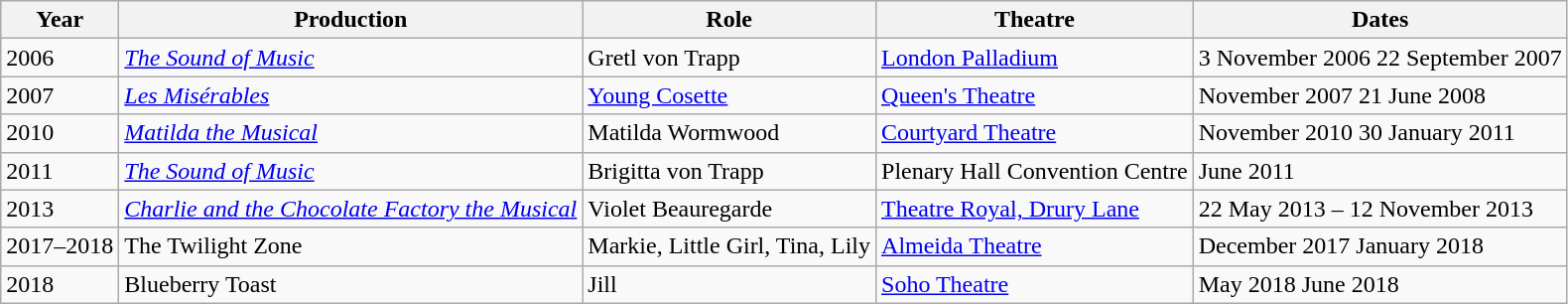<table class="wikitable">
<tr>
<th>Year</th>
<th>Production</th>
<th>Role</th>
<th>Theatre</th>
<th>Dates</th>
</tr>
<tr>
<td>2006</td>
<td><em><a href='#'>The Sound of Music</a></em></td>
<td>Gretl von Trapp</td>
<td><a href='#'>London Palladium</a></td>
<td>3 November 2006  22 September 2007</td>
</tr>
<tr>
<td>2007</td>
<td><em><a href='#'>Les Misérables</a></em></td>
<td><a href='#'>Young Cosette</a></td>
<td><a href='#'>Queen's Theatre</a></td>
<td>November 2007  21 June 2008</td>
</tr>
<tr>
<td>2010</td>
<td><em><a href='#'>Matilda the Musical</a></em></td>
<td>Matilda Wormwood</td>
<td><a href='#'>Courtyard Theatre</a></td>
<td>November 2010  30 January 2011</td>
</tr>
<tr>
<td>2011</td>
<td><em><a href='#'>The Sound of Music</a></em></td>
<td>Brigitta von Trapp</td>
<td>Plenary Hall Convention Centre</td>
<td>June 2011</td>
</tr>
<tr>
<td>2013</td>
<td><em><a href='#'>Charlie and the Chocolate Factory the Musical</a></em></td>
<td>Violet Beauregarde</td>
<td><a href='#'>Theatre Royal, Drury Lane</a></td>
<td>22 May 2013 – 12 November 2013</td>
</tr>
<tr>
<td>2017–2018</td>
<td>The Twilight Zone</td>
<td>Markie, Little Girl, Tina, Lily</td>
<td><a href='#'>Almeida Theatre</a></td>
<td>December 2017  January 2018</td>
</tr>
<tr>
<td>2018</td>
<td>Blueberry Toast</td>
<td>Jill</td>
<td><a href='#'>Soho Theatre</a></td>
<td>May 2018  June 2018</td>
</tr>
</table>
